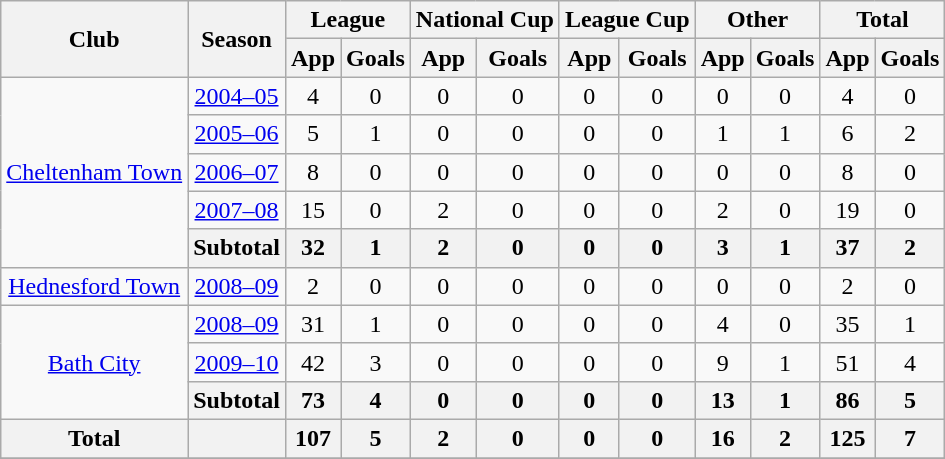<table class="wikitable">
<tr>
<th rowspan=2>Club</th>
<th rowspan=2>Season</th>
<th colspan=2>League</th>
<th colspan=2>National Cup</th>
<th colspan=2>League Cup</th>
<th colspan=2>Other</th>
<th colspan=2>Total</th>
</tr>
<tr>
<th>App</th>
<th>Goals</th>
<th>App</th>
<th>Goals</th>
<th>App</th>
<th>Goals</th>
<th>App</th>
<th>Goals</th>
<th>App</th>
<th>Goals</th>
</tr>
<tr align=center>
<td rowspan=5><a href='#'>Cheltenham Town</a></td>
<td><a href='#'>2004–05</a></td>
<td>4</td>
<td>0</td>
<td>0</td>
<td>0</td>
<td>0</td>
<td>0</td>
<td>0</td>
<td>0</td>
<td>4</td>
<td>0</td>
</tr>
<tr align=center>
<td><a href='#'>2005–06</a></td>
<td>5</td>
<td>1</td>
<td>0</td>
<td>0</td>
<td>0</td>
<td>0</td>
<td>1</td>
<td>1</td>
<td>6</td>
<td>2</td>
</tr>
<tr align=center>
<td><a href='#'>2006–07</a></td>
<td>8</td>
<td>0</td>
<td>0</td>
<td>0</td>
<td>0</td>
<td>0</td>
<td>0</td>
<td>0</td>
<td>8</td>
<td>0</td>
</tr>
<tr align=center>
<td><a href='#'>2007–08</a></td>
<td>15</td>
<td>0</td>
<td>2</td>
<td>0</td>
<td>0</td>
<td>0</td>
<td>2</td>
<td>0</td>
<td>19</td>
<td>0</td>
</tr>
<tr align=center>
<th>Subtotal</th>
<th>32</th>
<th>1</th>
<th>2</th>
<th>0</th>
<th>0</th>
<th>0</th>
<th>3</th>
<th>1</th>
<th>37</th>
<th>2</th>
</tr>
<tr align=center>
<td rowspan=1><a href='#'>Hednesford Town</a></td>
<td><a href='#'>2008–09</a></td>
<td>2</td>
<td>0</td>
<td>0</td>
<td>0</td>
<td>0</td>
<td>0</td>
<td>0</td>
<td>0</td>
<td>2</td>
<td>0</td>
</tr>
<tr align=center>
<td rowspan=3><a href='#'>Bath City</a></td>
<td><a href='#'>2008–09</a></td>
<td>31</td>
<td>1</td>
<td>0</td>
<td>0</td>
<td>0</td>
<td>0</td>
<td>4</td>
<td>0</td>
<td>35</td>
<td>1</td>
</tr>
<tr align=center>
<td><a href='#'>2009–10</a></td>
<td>42</td>
<td>3</td>
<td>0</td>
<td>0</td>
<td>0</td>
<td>0</td>
<td>9</td>
<td>1</td>
<td>51</td>
<td>4</td>
</tr>
<tr align=center>
<th>Subtotal</th>
<th>73</th>
<th>4</th>
<th>0</th>
<th>0</th>
<th>0</th>
<th>0</th>
<th>13</th>
<th>1</th>
<th>86</th>
<th>5</th>
</tr>
<tr align=center>
<th>Total</th>
<th></th>
<th>107</th>
<th>5</th>
<th>2</th>
<th>0</th>
<th>0</th>
<th>0</th>
<th>16</th>
<th>2</th>
<th>125</th>
<th>7</th>
</tr>
<tr>
</tr>
</table>
